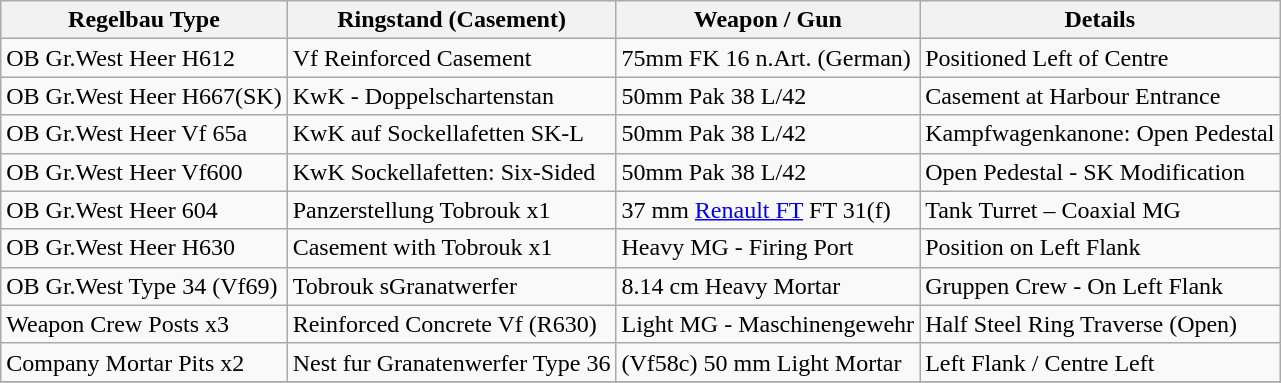<table class="wikitable" border="1">
<tr>
<th>Regelbau Type</th>
<th>Ringstand (Casement)</th>
<th>Weapon / Gun</th>
<th>Details</th>
</tr>
<tr>
<td>OB Gr.West Heer H612</td>
<td>Vf Reinforced Casement</td>
<td>75mm FK 16 n.Art. (German)</td>
<td>Positioned Left of Centre</td>
</tr>
<tr>
<td>OB Gr.West Heer H667(SK)</td>
<td>KwK - Doppelschartenstan</td>
<td>50mm Pak 38 L/42</td>
<td>Casement at Harbour Entrance</td>
</tr>
<tr>
<td>OB Gr.West Heer Vf 65a</td>
<td>KwK auf Sockellafetten SK-L</td>
<td>50mm Pak 38 L/42</td>
<td>Kampfwagenkanone: Open Pedestal</td>
</tr>
<tr>
<td>OB Gr.West Heer Vf600</td>
<td>KwK Sockellafetten: Six-Sided</td>
<td>50mm Pak 38 L/42</td>
<td>Open Pedestal - SK Modification</td>
</tr>
<tr>
<td>OB Gr.West Heer 604</td>
<td>Panzerstellung Tobrouk x1</td>
<td>37 mm <a href='#'>Renault FT</a> FT 31(f)</td>
<td>Tank Turret – Coaxial MG</td>
</tr>
<tr>
<td>OB Gr.West Heer H630</td>
<td>Casement with Tobrouk x1</td>
<td>Heavy MG - Firing Port</td>
<td>Position on Left Flank</td>
</tr>
<tr>
<td>OB Gr.West Type 34 (Vf69)</td>
<td>Tobrouk sGranatwerfer</td>
<td>8.14 cm Heavy Mortar</td>
<td>Gruppen Crew - On Left Flank</td>
</tr>
<tr>
<td>Weapon Crew Posts x3</td>
<td>Reinforced Concrete Vf  (R630)</td>
<td>Light MG - Maschinengewehr</td>
<td>Half Steel Ring Traverse (Open)</td>
</tr>
<tr>
<td>Company Mortar Pits x2</td>
<td>Nest fur Granatenwerfer Type 36</td>
<td>(Vf58c) 50 mm Light Mortar</td>
<td>Left Flank / Centre Left</td>
</tr>
<tr>
</tr>
</table>
